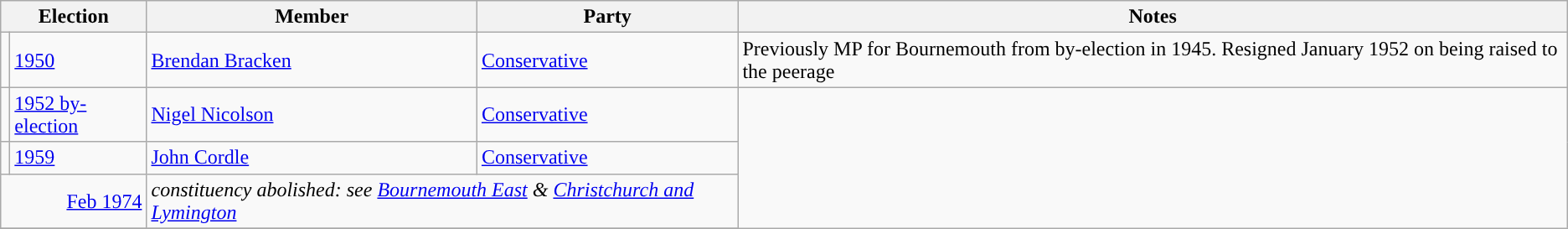<table class="wikitable">
<tr>
<th colspan="2">Election</th>
<th>Member</th>
<th>Party</th>
<th>Notes</th>
</tr>
<tr>
<td style="color:inherit;background-color: "></td>
<td><a href='#'>1950</a></td>
<td><a href='#'>Brendan Bracken</a></td>
<td><a href='#'>Conservative</a></td>
<td>Previously MP for Bournemouth from by-election in 1945. Resigned January 1952 on being raised to the peerage</td>
</tr>
<tr>
<td style="color:inherit;background-color: "></td>
<td><a href='#'>1952 by-election</a></td>
<td><a href='#'>Nigel Nicolson</a></td>
<td><a href='#'>Conservative</a></td>
</tr>
<tr>
<td style="color:inherit;background-color: "></td>
<td><a href='#'>1959</a></td>
<td><a href='#'>John Cordle</a></td>
<td><a href='#'>Conservative</a></td>
</tr>
<tr>
<td colspan="2" align="right"><a href='#'>Feb 1974</a></td>
<td colspan="2"><em>constituency abolished: see <a href='#'>Bournemouth East</a> & <a href='#'>Christchurch and Lymington</a></em></td>
</tr>
<tr>
</tr>
</table>
